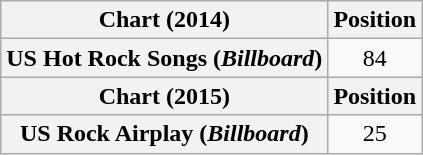<table class="wikitable plainrowheaders">
<tr>
<th>Chart (2014)</th>
<th>Position</th>
</tr>
<tr>
<th scope="row">US Hot Rock Songs (<em>Billboard</em>)</th>
<td style="text-align:center;">84</td>
</tr>
<tr>
<th>Chart (2015)</th>
<th>Position</th>
</tr>
<tr>
<th scope="row">US Rock Airplay (<em>Billboard</em>)</th>
<td style="text-align:center;">25</td>
</tr>
</table>
